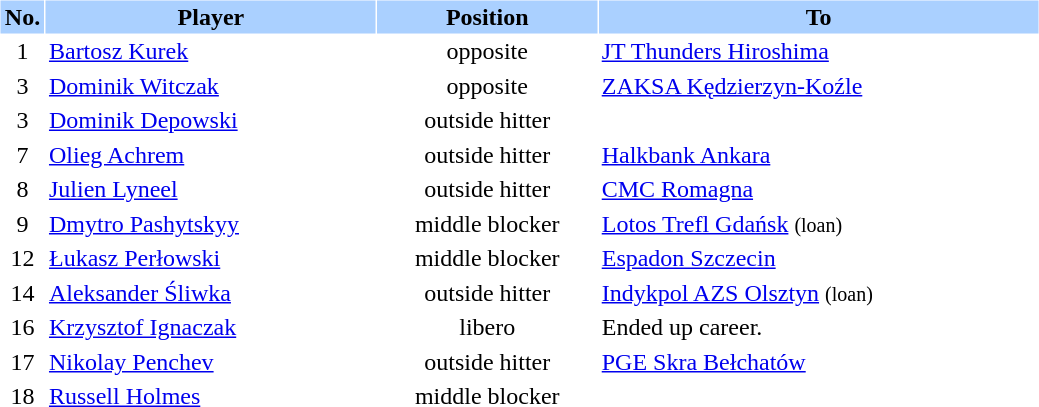<table border="0" cellspacing="1" cellpadding="2">
<tr bgcolor=#AAD0FF>
<th width=4%>No.</th>
<th width=30%>Player</th>
<th width=20%>Position</th>
<th width=40%>To</th>
</tr>
<tr>
<td align=center>1</td>
<td> <a href='#'>Bartosz Kurek</a></td>
<td align=center>opposite</td>
<td><a href='#'>JT Thunders Hiroshima</a></td>
</tr>
<tr>
<td align=center>3</td>
<td> <a href='#'>Dominik Witczak</a></td>
<td align=center>opposite</td>
<td><a href='#'>ZAKSA Kędzierzyn-Koźle</a></td>
</tr>
<tr>
<td align=center>3</td>
<td> <a href='#'>Dominik Depowski</a></td>
<td align=center>outside hitter</td>
<td></td>
</tr>
<tr>
<td align=center>7</td>
<td> <a href='#'>Olieg Achrem</a></td>
<td align=center>outside hitter</td>
<td><a href='#'>Halkbank Ankara</a></td>
</tr>
<tr>
<td align=center>8</td>
<td> <a href='#'>Julien Lyneel</a></td>
<td align=center>outside hitter</td>
<td><a href='#'>CMC Romagna</a></td>
</tr>
<tr>
<td align=center>9</td>
<td> <a href='#'>Dmytro Pashytskyy</a></td>
<td align=center>middle blocker</td>
<td><a href='#'>Lotos Trefl Gdańsk</a> <small>(loan)</small></td>
</tr>
<tr>
<td align=center>12</td>
<td> <a href='#'>Łukasz Perłowski</a></td>
<td align=center>middle blocker</td>
<td><a href='#'>Espadon Szczecin</a></td>
</tr>
<tr>
<td align=center>14</td>
<td> <a href='#'>Aleksander Śliwka</a></td>
<td align=center>outside hitter</td>
<td><a href='#'>Indykpol AZS Olsztyn</a> <small>(loan)</small></td>
</tr>
<tr>
<td align=center>16</td>
<td> <a href='#'>Krzysztof Ignaczak</a></td>
<td align=center>libero</td>
<td>Ended up career.</td>
</tr>
<tr>
<td align=center>17</td>
<td> <a href='#'>Nikolay Penchev</a></td>
<td align=center>outside hitter</td>
<td><a href='#'>PGE Skra Bełchatów</a></td>
</tr>
<tr>
<td align=center>18</td>
<td> <a href='#'>Russell Holmes</a></td>
<td align=center>middle blocker</td>
<td></td>
</tr>
<tr>
</tr>
</table>
